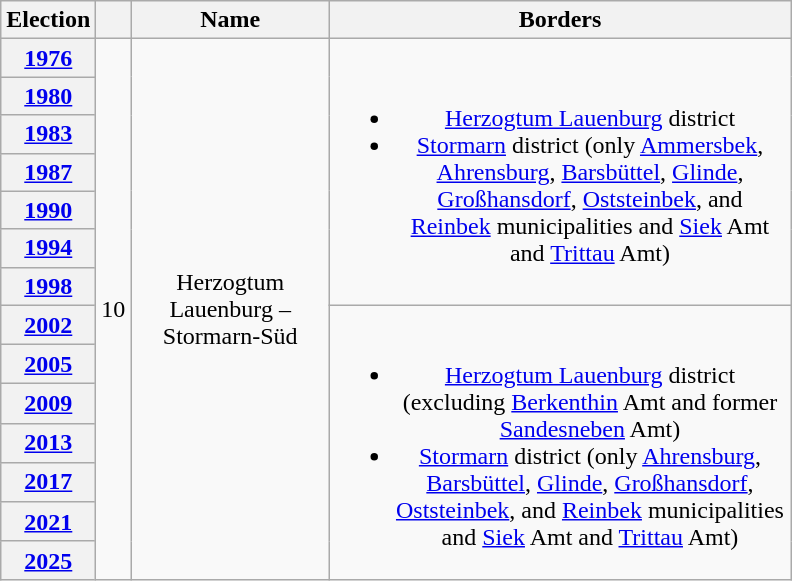<table class=wikitable style="text-align:center">
<tr>
<th>Election</th>
<th></th>
<th width=125px>Name</th>
<th width=300px>Borders</th>
</tr>
<tr>
<th><a href='#'>1976</a></th>
<td rowspan=14>10</td>
<td rowspan=14>Herzogtum Lauenburg – Stormarn-Süd</td>
<td rowspan=7><br><ul><li><a href='#'>Herzogtum Lauenburg</a> district</li><li><a href='#'>Stormarn</a> district (only <a href='#'>Ammersbek</a>, <a href='#'>Ahrensburg</a>, <a href='#'>Barsbüttel</a>, <a href='#'>Glinde</a>, <a href='#'>Großhansdorf</a>, <a href='#'>Oststeinbek</a>, and <a href='#'>Reinbek</a> municipalities and <a href='#'>Siek</a> Amt and <a href='#'>Trittau</a> Amt)</li></ul></td>
</tr>
<tr>
<th><a href='#'>1980</a></th>
</tr>
<tr>
<th><a href='#'>1983</a></th>
</tr>
<tr>
<th><a href='#'>1987</a></th>
</tr>
<tr>
<th><a href='#'>1990</a></th>
</tr>
<tr>
<th><a href='#'>1994</a></th>
</tr>
<tr>
<th><a href='#'>1998</a></th>
</tr>
<tr>
<th><a href='#'>2002</a></th>
<td rowspan=7><br><ul><li><a href='#'>Herzogtum Lauenburg</a> district (excluding <a href='#'>Berkenthin</a> Amt and former <a href='#'>Sandesneben</a> Amt)</li><li><a href='#'>Stormarn</a> district (only <a href='#'>Ahrensburg</a>, <a href='#'>Barsbüttel</a>, <a href='#'>Glinde</a>, <a href='#'>Großhansdorf</a>, <a href='#'>Oststeinbek</a>, and <a href='#'>Reinbek</a> municipalities and <a href='#'>Siek</a> Amt and <a href='#'>Trittau</a> Amt)</li></ul></td>
</tr>
<tr>
<th><a href='#'>2005</a></th>
</tr>
<tr>
<th><a href='#'>2009</a></th>
</tr>
<tr>
<th><a href='#'>2013</a></th>
</tr>
<tr>
<th><a href='#'>2017</a></th>
</tr>
<tr>
<th><a href='#'>2021</a></th>
</tr>
<tr>
<th><a href='#'>2025</a></th>
</tr>
</table>
